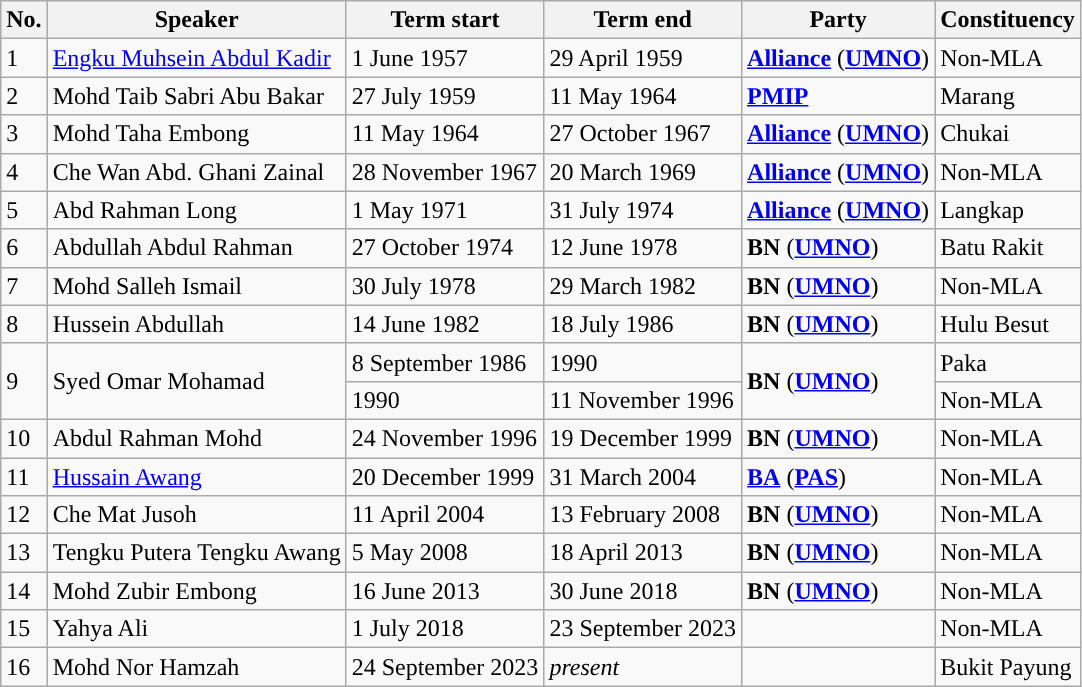<table class=wikitable>
<tr>
<th>No.</th>
<th>Speaker</th>
<th>Term start</th>
<th>Term end</th>
<th>Party</th>
<th>Constituency</th>
</tr>
<tr>
<td>1</td>
<td><a href='#'>Engku Muhsein Abdul Kadir</a></td>
<td>1 June 1957</td>
<td>29 April 1959</td>
<td><strong><a href='#'>Alliance</a></strong> (<strong><a href='#'>UMNO</a></strong>)</td>
<td>Non-MLA</td>
</tr>
<tr>
<td>2</td>
<td>Mohd Taib Sabri Abu Bakar</td>
<td>27 July 1959</td>
<td>11 May 1964</td>
<td><strong><a href='#'>PMIP</a></strong></td>
<td>Marang</td>
</tr>
<tr>
<td>3</td>
<td>Mohd Taha Embong</td>
<td>11 May 1964</td>
<td>27 October 1967</td>
<td><strong><a href='#'>Alliance</a></strong> (<strong><a href='#'>UMNO</a></strong>)</td>
<td>Chukai</td>
</tr>
<tr>
<td>4</td>
<td>Che Wan Abd. Ghani Zainal</td>
<td>28 November 1967</td>
<td>20 March 1969</td>
<td><strong><a href='#'>Alliance</a></strong> (<strong><a href='#'>UMNO</a></strong>)</td>
<td>Non-MLA</td>
</tr>
<tr>
<td>5</td>
<td>Abd Rahman Long</td>
<td>1 May 1971</td>
<td>31 July 1974</td>
<td><strong><a href='#'>Alliance</a></strong> (<strong><a href='#'>UMNO</a></strong>)</td>
<td>Langkap</td>
</tr>
<tr>
<td>6</td>
<td>Abdullah Abdul Rahman</td>
<td>27 October 1974</td>
<td>12 June 1978</td>
<td><strong>BN</strong> (<strong><a href='#'>UMNO</a></strong>)</td>
<td>Batu Rakit</td>
</tr>
<tr>
<td>7</td>
<td>Mohd Salleh Ismail</td>
<td>30 July 1978</td>
<td>29 March 1982</td>
<td><strong>BN</strong> (<strong><a href='#'>UMNO</a></strong>)</td>
<td>Non-MLA</td>
</tr>
<tr>
<td>8</td>
<td>Hussein Abdullah</td>
<td>14 June 1982</td>
<td>18 July 1986</td>
<td><strong>BN</strong> (<strong><a href='#'>UMNO</a></strong>)</td>
<td>Hulu Besut</td>
</tr>
<tr>
<td rowspan=2>9</td>
<td rowspan=2>Syed Omar Mohamad</td>
<td>8 September 1986</td>
<td>1990</td>
<td rowspan=2><strong>BN</strong> (<strong><a href='#'>UMNO</a></strong>)</td>
<td>Paka</td>
</tr>
<tr>
<td>1990</td>
<td>11 November 1996</td>
<td>Non-MLA</td>
</tr>
<tr>
<td>10</td>
<td>Abdul Rahman Mohd</td>
<td>24 November 1996</td>
<td>19 December 1999</td>
<td><strong>BN</strong> (<strong><a href='#'>UMNO</a></strong>)</td>
<td>Non-MLA</td>
</tr>
<tr>
<td>11</td>
<td><a href='#'>Hussain Awang</a></td>
<td>20 December 1999</td>
<td>31 March 2004</td>
<td><strong><a href='#'>BA</a></strong> (<strong><a href='#'>PAS</a></strong>)</td>
<td>Non-MLA</td>
</tr>
<tr>
<td>12</td>
<td>Che Mat Jusoh</td>
<td>11 April 2004</td>
<td>13 February 2008</td>
<td><strong>BN</strong> (<strong><a href='#'>UMNO</a></strong>)</td>
<td>Non-MLA</td>
</tr>
<tr>
<td>13</td>
<td>Tengku Putera Tengku Awang</td>
<td>5 May 2008</td>
<td>18 April 2013</td>
<td><strong>BN</strong> (<strong><a href='#'>UMNO</a></strong>)</td>
<td>Non-MLA</td>
</tr>
<tr>
<td>14</td>
<td>Mohd Zubir Embong</td>
<td>16 June 2013</td>
<td>30 June 2018</td>
<td><strong>BN</strong> (<strong><a href='#'>UMNO</a></strong>)</td>
<td>Non-MLA</td>
</tr>
<tr>
<td>15</td>
<td>Yahya Ali</td>
<td>1 July 2018</td>
<td>23 September 2023</td>
<td></td>
<td>Non-MLA</td>
</tr>
<tr>
<td>16</td>
<td>Mohd Nor Hamzah</td>
<td>24 September 2023</td>
<td><em>present</em></td>
<td></td>
<td>Bukit Payung</td>
</tr>
</table>
